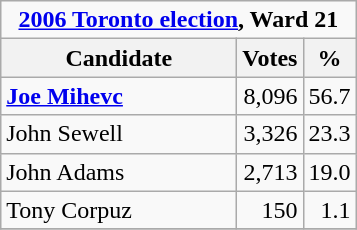<table class="wikitable">
<tr>
<td Colspan="3" align="center"><strong><a href='#'>2006 Toronto election</a>, Ward 21</strong></td>
</tr>
<tr>
<th bgcolor="#DDDDFF" width="150px">Candidate</th>
<th bgcolor="#DDDDFF">Votes</th>
<th bgcolor="#DDDDFF">%</th>
</tr>
<tr>
<td><strong><a href='#'>Joe Mihevc</a></strong></td>
<td align=right>8,096</td>
<td align=right>56.7</td>
</tr>
<tr>
<td>John Sewell</td>
<td align=right>3,326</td>
<td align=right>23.3</td>
</tr>
<tr>
<td>John Adams</td>
<td align=right>2,713</td>
<td align=right>19.0</td>
</tr>
<tr>
<td>Tony Corpuz</td>
<td align=right>150</td>
<td align=right>1.1</td>
</tr>
<tr>
</tr>
</table>
